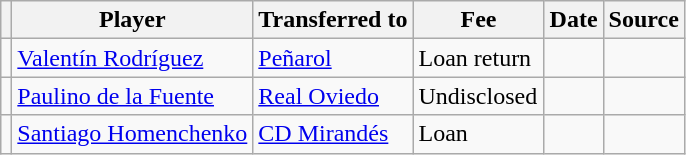<table class="wikitable plainrowheaders sortable">
<tr>
<th></th>
<th scope="col">Player</th>
<th>Transferred to</th>
<th style="width: 80px;">Fee</th>
<th scope="col">Date</th>
<th scope="col">Source</th>
</tr>
<tr>
<td align="center"></td>
<td> <a href='#'>Valentín Rodríguez</a></td>
<td> <a href='#'>Peñarol</a></td>
<td>Loan return</td>
<td></td>
<td></td>
</tr>
<tr>
<td align="center"></td>
<td> <a href='#'>Paulino de la Fuente</a></td>
<td> <a href='#'>Real Oviedo</a></td>
<td>Undisclosed</td>
<td></td>
<td></td>
</tr>
<tr>
<td align="center"></td>
<td> <a href='#'>Santiago Homenchenko</a></td>
<td> <a href='#'>CD Mirandés</a></td>
<td>Loan</td>
<td></td>
<td></td>
</tr>
</table>
